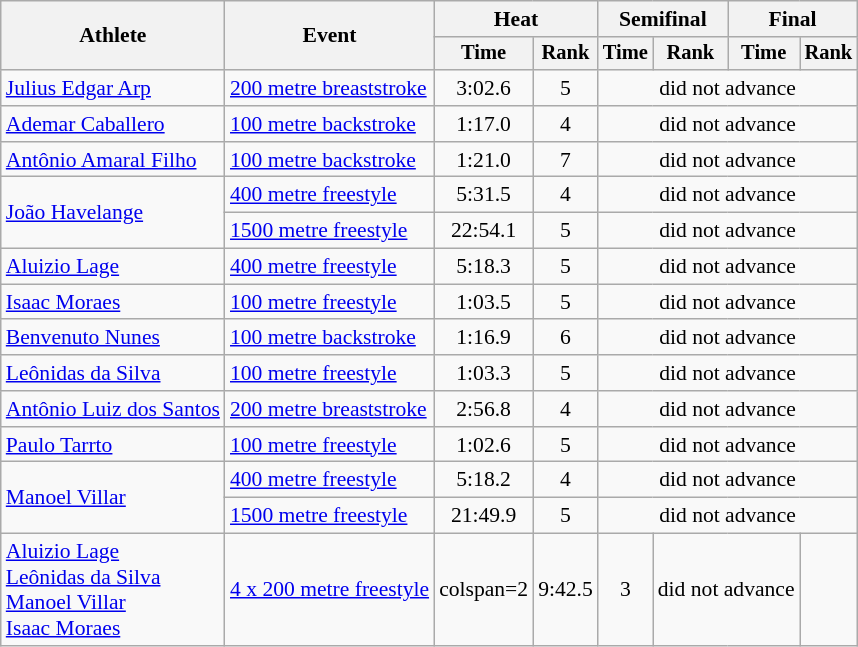<table class=wikitable style="font-size:90%">
<tr>
<th rowspan="2">Athlete</th>
<th rowspan="2">Event</th>
<th colspan="2">Heat</th>
<th colspan="2">Semifinal</th>
<th colspan="2">Final</th>
</tr>
<tr style="font-size:95%">
<th>Time</th>
<th>Rank</th>
<th>Time</th>
<th>Rank</th>
<th>Time</th>
<th>Rank</th>
</tr>
<tr align=center>
<td align=left rowspan=1><a href='#'>Julius Edgar Arp</a></td>
<td align=left><a href='#'>200 metre breaststroke</a></td>
<td>3:02.6</td>
<td>5</td>
<td colspan=4>did not advance</td>
</tr>
<tr align=center>
<td align=left rowspan=1><a href='#'>Ademar Caballero</a></td>
<td align=left><a href='#'>100 metre backstroke</a></td>
<td>1:17.0</td>
<td>4</td>
<td colspan=4>did not advance</td>
</tr>
<tr align=center>
<td align=left rowspan=1><a href='#'>Antônio Amaral Filho</a></td>
<td align=left><a href='#'>100 metre backstroke</a></td>
<td>1:21.0</td>
<td>7</td>
<td colspan=4>did not advance</td>
</tr>
<tr align=center>
<td align=left rowspan=2><a href='#'>João Havelange</a></td>
<td align=left><a href='#'>400 metre freestyle</a></td>
<td>5:31.5</td>
<td>4</td>
<td colspan=4>did not advance</td>
</tr>
<tr align=center>
<td align=left><a href='#'>1500 metre freestyle</a></td>
<td>22:54.1</td>
<td>5</td>
<td colspan=4>did not advance</td>
</tr>
<tr align=center>
<td align=left rowspan=1><a href='#'>Aluizio Lage</a></td>
<td align=left><a href='#'>400 metre freestyle</a></td>
<td>5:18.3</td>
<td>5</td>
<td colspan=4>did not advance</td>
</tr>
<tr align=center>
<td align=left rowspan=1><a href='#'>Isaac Moraes</a></td>
<td align=left><a href='#'>100 metre freestyle</a></td>
<td>1:03.5</td>
<td>5</td>
<td colspan=4>did not advance</td>
</tr>
<tr align=center>
<td align=left rowspan=1><a href='#'>Benvenuto Nunes</a></td>
<td align=left><a href='#'>100 metre backstroke</a></td>
<td>1:16.9</td>
<td>6</td>
<td colspan=4>did not advance</td>
</tr>
<tr align=center>
<td align=left rowspan=1><a href='#'>Leônidas da Silva</a></td>
<td align=left><a href='#'>100 metre freestyle</a></td>
<td>1:03.3</td>
<td>5</td>
<td colspan=4>did not advance</td>
</tr>
<tr align=center>
<td align=left rowspan=1><a href='#'>Antônio Luiz dos Santos</a></td>
<td align=left><a href='#'>200 metre breaststroke</a></td>
<td>2:56.8</td>
<td>4</td>
<td colspan=4>did not advance</td>
</tr>
<tr align=center>
<td align=left rowspan=1><a href='#'>Paulo Tarrto</a></td>
<td align=left><a href='#'>100 metre freestyle</a></td>
<td>1:02.6</td>
<td>5</td>
<td colspan=4>did not advance</td>
</tr>
<tr align=center>
<td align=left rowspan=2><a href='#'>Manoel Villar</a></td>
<td align=left><a href='#'>400 metre freestyle</a></td>
<td>5:18.2</td>
<td>4</td>
<td colspan=4>did not advance</td>
</tr>
<tr align=center>
<td align=left><a href='#'>1500 metre freestyle</a></td>
<td>21:49.9</td>
<td>5</td>
<td colspan=4>did not advance</td>
</tr>
<tr align=center>
<td align=left rowspan=1><a href='#'>Aluizio Lage</a><br><a href='#'>Leônidas da Silva</a><br><a href='#'>Manoel Villar</a><br><a href='#'>Isaac Moraes</a></td>
<td align=left><a href='#'>4 x 200 metre freestyle</a></td>
<td>colspan=2 </td>
<td>9:42.5</td>
<td>3</td>
<td colspan=2>did not advance</td>
</tr>
</table>
